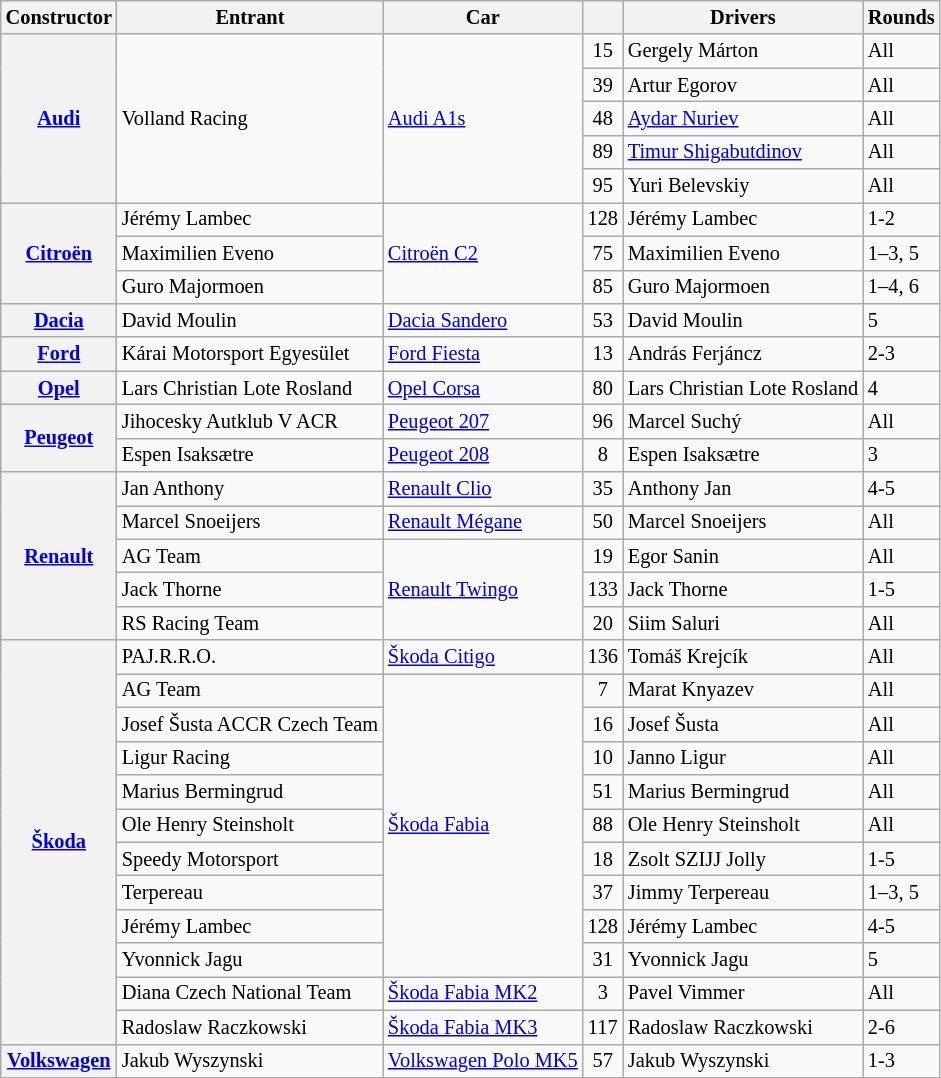<table class="wikitable" style="font-size: 85%;">
<tr>
<th>Constructor</th>
<th>Entrant</th>
<th>Car</th>
<th></th>
<th>Drivers</th>
<th>Rounds</th>
</tr>
<tr>
<th rowspan=5><a href='#'>Audi</a></th>
<td rowspan=5> Volland Racing</td>
<td rowspan=5><a href='#'>Audi A1s</a></td>
<td align=center>15</td>
<td> Gergely Márton</td>
<td>All</td>
</tr>
<tr>
<td align=center>39</td>
<td> Artur Egorov</td>
<td>All</td>
</tr>
<tr>
<td align=center>48</td>
<td> <a href='#'>Aydar Nuriev</a></td>
<td>All</td>
</tr>
<tr>
<td align=center>89</td>
<td> <a href='#'>Timur Shigabutdinov</a></td>
<td>All</td>
</tr>
<tr>
<td align=center>95</td>
<td> Yuri Belevskiy</td>
<td>All</td>
</tr>
<tr>
<th rowspan=3><a href='#'>Citroën</a></th>
<td> Jérémy Lambec</td>
<td rowspan=3><a href='#'>Citroën C2</a></td>
<td align=center>128</td>
<td> Jérémy Lambec</td>
<td>1-2</td>
</tr>
<tr>
<td> Maximilien Eveno</td>
<td align=center>75</td>
<td> Maximilien Eveno</td>
<td>1–3, 5</td>
</tr>
<tr>
<td> Guro Majormoen</td>
<td align=center>85</td>
<td> Guro Majormoen</td>
<td>1–4, 6</td>
</tr>
<tr>
<th><a href='#'>Dacia</a></th>
<td> David Moulin</td>
<td><a href='#'>Dacia Sandero</a></td>
<td align=center>53</td>
<td> David Moulin</td>
<td>5</td>
</tr>
<tr>
<th><a href='#'>Ford</a></th>
<td> Kárai Motorsport Egyesület</td>
<td><a href='#'>Ford Fiesta</a></td>
<td align=center>13</td>
<td> András Ferjáncz</td>
<td>2-3</td>
</tr>
<tr>
<th><a href='#'>Opel</a></th>
<td> Lars Christian Lote Rosland</td>
<td><a href='#'>Opel Corsa</a></td>
<td align=center>80</td>
<td> Lars Christian Lote Rosland</td>
<td>4</td>
</tr>
<tr>
<th rowspan=2><a href='#'>Peugeot</a></th>
<td> Jihocesky Autklub V ACR</td>
<td><a href='#'>Peugeot 207</a></td>
<td align=center>96</td>
<td> Marcel Suchý</td>
<td>All</td>
</tr>
<tr>
<td> Espen Isaksætre</td>
<td><a href='#'>Peugeot 208</a></td>
<td align=center>8</td>
<td> Espen Isaksætre</td>
<td>3</td>
</tr>
<tr>
<th rowspan=5><a href='#'>Renault</a></th>
<td> Jan Anthony</td>
<td><a href='#'>Renault Clio</a></td>
<td align=center>35</td>
<td> Anthony Jan</td>
<td>4-5</td>
</tr>
<tr>
<td> Marcel Snoeijers</td>
<td><a href='#'>Renault Mégane</a></td>
<td align=center>50</td>
<td> Marcel Snoeijers</td>
<td>All</td>
</tr>
<tr>
<td> AG Team</td>
<td rowspan=3><a href='#'>Renault Twingo</a></td>
<td align=center>19</td>
<td> Egor Sanin</td>
<td>All</td>
</tr>
<tr>
<td> Jack Thorne</td>
<td align=center>133</td>
<td> Jack Thorne</td>
<td>1-5</td>
</tr>
<tr>
<td> RS Racing Team</td>
<td align=center>20</td>
<td> Siim Saluri</td>
<td>All</td>
</tr>
<tr>
<th rowspan=12><a href='#'>Škoda</a></th>
<td> PAJ.R.R.O.</td>
<td><a href='#'>Škoda Citigo</a></td>
<td align=center>136</td>
<td> Tomáš Krejcík</td>
<td>All</td>
</tr>
<tr>
<td> AG Team</td>
<td rowspan=9><a href='#'>Škoda Fabia</a></td>
<td align=center>7</td>
<td> Marat Knyazev</td>
<td>All</td>
</tr>
<tr>
<td> Josef Šusta ACCR Czech Team</td>
<td align=center>16</td>
<td> Josef Šusta</td>
<td>All</td>
</tr>
<tr>
<td> Ligur Racing</td>
<td align=center>10</td>
<td> Janno Ligur</td>
<td>All</td>
</tr>
<tr>
<td> Marius Bermingrud</td>
<td align=center>51</td>
<td> Marius Bermingrud </td>
<td>All</td>
</tr>
<tr>
<td> Ole Henry Steinsholt</td>
<td align=center>88</td>
<td> Ole Henry Steinsholt</td>
<td>All</td>
</tr>
<tr>
<td> Speedy Motorsport</td>
<td align=center>18</td>
<td> Zsolt SZIJJ Jolly</td>
<td>1-5</td>
</tr>
<tr>
<td> Terpereau</td>
<td align=center>37</td>
<td> Jimmy Terpereau</td>
<td>1–3, 5</td>
</tr>
<tr>
<td> Jérémy Lambec</td>
<td align=center>128</td>
<td> Jérémy Lambec</td>
<td>4-5</td>
</tr>
<tr>
<td> Yvonnick Jagu</td>
<td align=center>31</td>
<td> Yvonnick Jagu</td>
<td>5</td>
</tr>
<tr>
<td> Diana Czech National Team</td>
<td><a href='#'>Škoda Fabia MK2</a></td>
<td align=center>3</td>
<td> Pavel Vimmer</td>
<td>All</td>
</tr>
<tr>
<td> Radoslaw Raczkowski</td>
<td><a href='#'>Škoda Fabia MK3</a></td>
<td align=center>117</td>
<td> Radoslaw Raczkowski</td>
<td>2-6</td>
</tr>
<tr>
<th><a href='#'>Volkswagen</a></th>
<td> Jakub Wyszynski</td>
<td><a href='#'>Volkswagen Polo MK5</a></td>
<td align=center>57</td>
<td> Jakub Wyszynski</td>
<td>1-3</td>
</tr>
<tr>
</tr>
</table>
